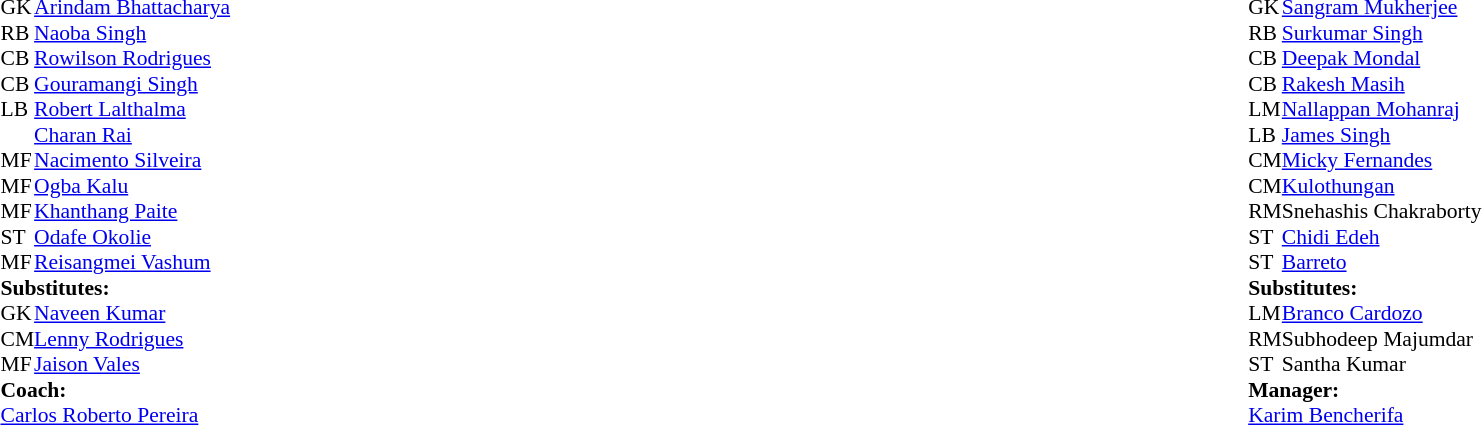<table width="100%">
<tr>
<td width="40%" valign="top"><br><table cellpadding="0" cellspacing="0" style="font-size: 90%">
<tr>
<td>GK</td>
<td></td>
<td> <a href='#'>Arindam Bhattacharya</a></td>
</tr>
<tr>
<td>RB</td>
<td></td>
<td> <a href='#'>Naoba Singh</a></td>
<td></td>
</tr>
<tr>
<td>CB</td>
<td></td>
<td> <a href='#'>Rowilson Rodrigues</a></td>
</tr>
<tr>
<td>CB</td>
<td></td>
<td> <a href='#'>Gouramangi Singh</a></td>
</tr>
<tr>
<td>LB</td>
<td></td>
<td> <a href='#'>Robert Lalthalma</a></td>
<td></td>
</tr>
<tr>
<td></td>
<td></td>
<td> <a href='#'>Charan Rai</a></td>
</tr>
<tr>
<td>MF</td>
<td></td>
<td> <a href='#'>Nacimento Silveira</a></td>
<td></td>
</tr>
<tr>
<td>MF</td>
<td></td>
<td> <a href='#'>Ogba Kalu</a></td>
</tr>
<tr>
<td>MF</td>
<td></td>
<td> <a href='#'>Khanthang Paite</a></td>
<td></td>
</tr>
<tr>
<td>ST</td>
<td></td>
<td> <a href='#'>Odafe Okolie</a></td>
</tr>
<tr>
<td>MF</td>
<td></td>
<td> <a href='#'>Reisangmei Vashum</a></td>
</tr>
<tr>
<td colspan="3"><strong>Substitutes:</strong></td>
</tr>
<tr>
<td>GK</td>
<td></td>
<td> <a href='#'>Naveen Kumar</a></td>
<td></td>
</tr>
<tr>
<td>CM</td>
<td></td>
<td> <a href='#'>Lenny Rodrigues</a></td>
<td></td>
</tr>
<tr>
<td>MF</td>
<td></td>
<td> <a href='#'>Jaison Vales</a></td>
<td></td>
</tr>
<tr>
<td colspan="3"><strong>Coach:</strong></td>
</tr>
<tr>
<td colspan="3"> <a href='#'>Carlos Roberto Pereira</a></td>
</tr>
</table>
</td>
<td width="50%" valign="top"><br><table align="center" cellpadding="0" cellspacing="0" style="font-size: 90%">
<tr>
<td>GK</td>
<td></td>
<td> <a href='#'>Sangram Mukherjee</a></td>
</tr>
<tr>
<td>RB</td>
<td></td>
<td> <a href='#'>Surkumar Singh</a></td>
</tr>
<tr>
<td>CB</td>
<td></td>
<td> <a href='#'>Deepak Mondal</a></td>
</tr>
<tr>
<td>CB</td>
<td></td>
<td> <a href='#'>Rakesh Masih</a></td>
<td></td>
</tr>
<tr>
<td>LM</td>
<td></td>
<td> <a href='#'>Nallappan Mohanraj</a></td>
<td></td>
</tr>
<tr>
<td>LB</td>
<td></td>
<td> <a href='#'>James Singh</a></td>
<td></td>
</tr>
<tr>
<td>CM</td>
<td></td>
<td> <a href='#'>Micky Fernandes</a></td>
</tr>
<tr>
<td>CM</td>
<td></td>
<td> <a href='#'>Kulothungan</a></td>
</tr>
<tr>
<td>RM</td>
<td></td>
<td> Snehashis Chakraborty</td>
<td></td>
</tr>
<tr>
<td>ST</td>
<td></td>
<td> <a href='#'>Chidi Edeh</a></td>
<td></td>
</tr>
<tr>
<td>ST</td>
<td></td>
<td> <a href='#'>Barreto</a></td>
</tr>
<tr>
<td colspan="4"><strong>Substitutes:</strong></td>
</tr>
<tr>
<td>LM</td>
<td></td>
<td> <a href='#'>Branco Cardozo</a></td>
<td></td>
</tr>
<tr>
<td>RM</td>
<td></td>
<td> Subhodeep Majumdar</td>
<td></td>
</tr>
<tr>
<td>ST</td>
<td></td>
<td> Santha Kumar</td>
<td></td>
</tr>
<tr>
<td colspan="4"><strong>Manager:</strong></td>
</tr>
<tr>
<td colspan="4"> <a href='#'>Karim Bencherifa</a></td>
</tr>
</table>
</td>
</tr>
</table>
